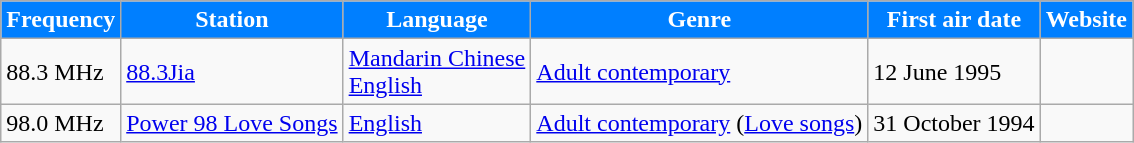<table class="wikitable">
<tr>
<th style="background: #007FFF; color:white" align="center">Frequency</th>
<th style="background: #007FFF; color:white" align="center">Station</th>
<th style="background: #007FFF; color:white" align="center">Language</th>
<th style="background: #007FFF; color:white" align="center">Genre</th>
<th style="background: #007FFF; color:white" align="center">First air date</th>
<th style="background: #007FFF; color:white" align="center">Website</th>
</tr>
<tr>
<td>88.3 MHz</td>
<td><a href='#'>88.3Jia</a></td>
<td><a href='#'>Mandarin Chinese</a> <br> <a href='#'>English</a></td>
<td><a href='#'>Adult contemporary</a></td>
<td>12 June 1995</td>
<td></td>
</tr>
<tr>
<td>98.0 MHz</td>
<td><a href='#'>Power 98 Love Songs</a></td>
<td><a href='#'>English</a></td>
<td><a href='#'>Adult contemporary</a> (<a href='#'>Love songs</a>)</td>
<td>31 October 1994</td>
<td></td>
</tr>
</table>
